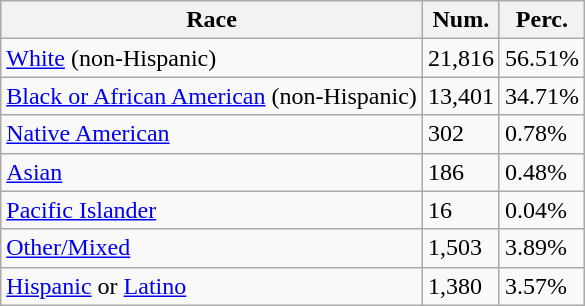<table class="wikitable">
<tr>
<th>Race</th>
<th>Num.</th>
<th>Perc.</th>
</tr>
<tr>
<td><a href='#'>White</a> (non-Hispanic)</td>
<td>21,816</td>
<td>56.51%</td>
</tr>
<tr>
<td><a href='#'>Black or African American</a> (non-Hispanic)</td>
<td>13,401</td>
<td>34.71%</td>
</tr>
<tr>
<td><a href='#'>Native American</a></td>
<td>302</td>
<td>0.78%</td>
</tr>
<tr>
<td><a href='#'>Asian</a></td>
<td>186</td>
<td>0.48%</td>
</tr>
<tr>
<td><a href='#'>Pacific Islander</a></td>
<td>16</td>
<td>0.04%</td>
</tr>
<tr>
<td><a href='#'>Other/Mixed</a></td>
<td>1,503</td>
<td>3.89%</td>
</tr>
<tr>
<td><a href='#'>Hispanic</a> or <a href='#'>Latino</a></td>
<td>1,380</td>
<td>3.57%</td>
</tr>
</table>
